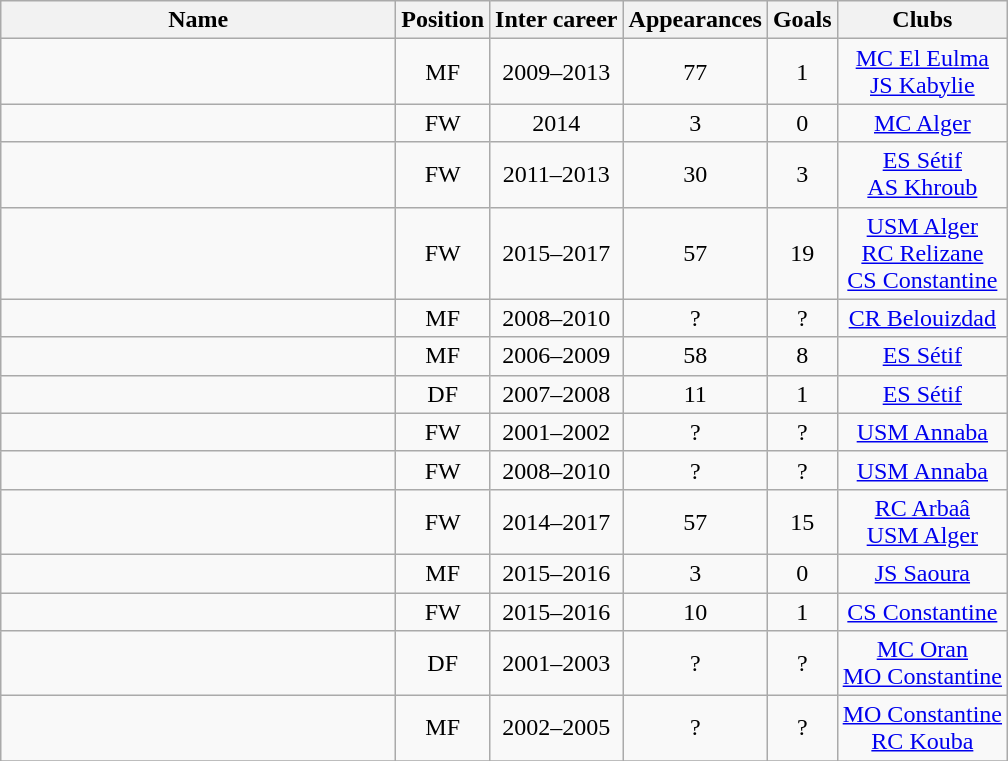<table class="wikitable sortable" style="text-align: center;">
<tr>
<th style="width:16em">Name</th>
<th>Position</th>
<th>Inter career</th>
<th>Appearances</th>
<th>Goals</th>
<th>Clubs</th>
</tr>
<tr>
<td align="left"></td>
<td>MF</td>
<td>2009–2013</td>
<td>77</td>
<td>1</td>
<td><a href='#'>MC El Eulma</a><br><a href='#'>JS Kabylie</a></td>
</tr>
<tr>
<td align="left"></td>
<td>FW</td>
<td>2014</td>
<td>3</td>
<td>0</td>
<td><a href='#'>MC Alger</a></td>
</tr>
<tr>
<td align="left"></td>
<td>FW</td>
<td>2011–2013</td>
<td>30</td>
<td>3</td>
<td><a href='#'>ES Sétif</a><br><a href='#'>AS Khroub</a></td>
</tr>
<tr>
<td align="left"></td>
<td>FW</td>
<td>2015–2017</td>
<td>57</td>
<td>19</td>
<td><a href='#'>USM Alger</a><br><a href='#'>RC Relizane</a><br><a href='#'>CS Constantine</a></td>
</tr>
<tr>
<td align="left"></td>
<td>MF</td>
<td>2008–2010</td>
<td>?</td>
<td>?</td>
<td><a href='#'>CR Belouizdad</a></td>
</tr>
<tr>
<td align="left"></td>
<td>MF</td>
<td>2006–2009</td>
<td>58</td>
<td>8</td>
<td><a href='#'>ES Sétif</a></td>
</tr>
<tr>
<td align="left"></td>
<td>DF</td>
<td>2007–2008</td>
<td>11</td>
<td>1</td>
<td><a href='#'>ES Sétif</a></td>
</tr>
<tr>
<td align="left"></td>
<td>FW</td>
<td>2001–2002</td>
<td>?</td>
<td>?</td>
<td><a href='#'>USM Annaba</a></td>
</tr>
<tr>
<td align="left"></td>
<td>FW</td>
<td>2008–2010</td>
<td>?</td>
<td>?</td>
<td><a href='#'>USM Annaba</a></td>
</tr>
<tr>
<td align="left"></td>
<td>FW</td>
<td>2014–2017</td>
<td>57</td>
<td>15</td>
<td><a href='#'>RC Arbaâ</a><br><a href='#'>USM Alger</a></td>
</tr>
<tr>
<td align="left"></td>
<td>MF</td>
<td>2015–2016</td>
<td>3</td>
<td>0</td>
<td><a href='#'>JS Saoura</a></td>
</tr>
<tr>
<td align="left"></td>
<td>FW</td>
<td>2015–2016</td>
<td>10</td>
<td>1</td>
<td><a href='#'>CS Constantine</a></td>
</tr>
<tr>
<td align="left"></td>
<td>DF</td>
<td>2001–2003</td>
<td>?</td>
<td>?</td>
<td><a href='#'>MC Oran</a><br><a href='#'>MO Constantine</a></td>
</tr>
<tr>
<td align="left"></td>
<td>MF</td>
<td>2002–2005</td>
<td>?</td>
<td>?</td>
<td><a href='#'>MO Constantine</a><br><a href='#'>RC Kouba</a></td>
</tr>
<tr>
</tr>
</table>
